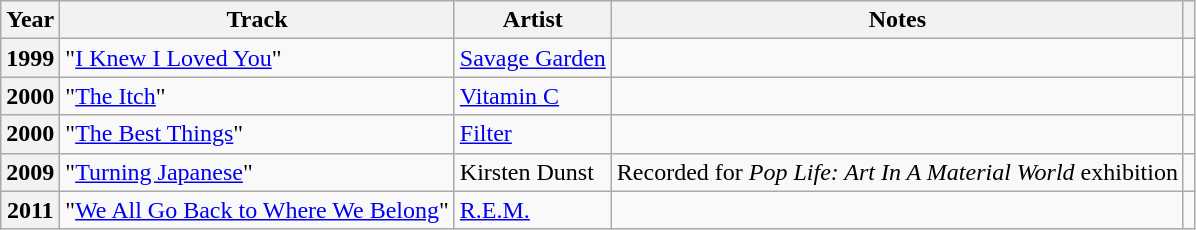<table class="wikitable sortable plainrowheaders">
<tr>
<th scope="col">Year</th>
<th scope="col">Track</th>
<th scope="col">Artist</th>
<th scope="col" class="unsortable">Notes</th>
<th scope="col" class="unsortable"></th>
</tr>
<tr>
<th scope="row">1999</th>
<td>"<a href='#'>I Knew I Loved You</a>"</td>
<td><a href='#'>Savage Garden</a></td>
<td></td>
<td style="text-align:center;"></td>
</tr>
<tr>
<th scope="row">2000</th>
<td>"<a href='#'>The Itch</a>"</td>
<td><a href='#'>Vitamin C</a></td>
<td></td>
<td style="text-align:center;"></td>
</tr>
<tr>
<th scope="row">2000</th>
<td>"<a href='#'>The Best Things</a>"</td>
<td><a href='#'>Filter</a></td>
<td></td>
<td style="text-align:center;"></td>
</tr>
<tr>
<th scope="row">2009</th>
<td>"<a href='#'>Turning Japanese</a>"</td>
<td>Kirsten Dunst</td>
<td>Recorded for <em>Pop Life: Art In A Material World</em> exhibition</td>
<td style="text-align:center;"></td>
</tr>
<tr>
<th scope="row">2011</th>
<td>"<a href='#'>We All Go Back to Where We Belong</a>"</td>
<td><a href='#'>R.E.M.</a></td>
<td></td>
<td style="text-align:center;"></td>
</tr>
</table>
